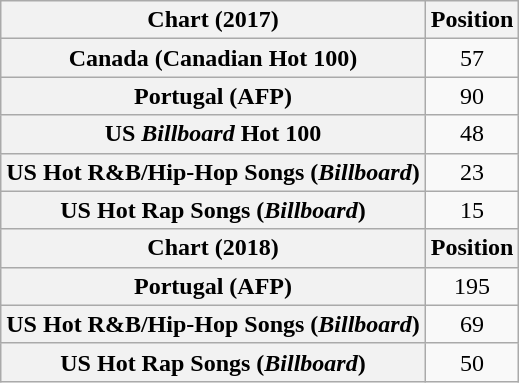<table class="wikitable sortable plainrowheaders" style="text-align:center">
<tr>
<th scope="col">Chart (2017)</th>
<th scope="col">Position</th>
</tr>
<tr>
<th scope="row">Canada (Canadian Hot 100)</th>
<td>57</td>
</tr>
<tr>
<th scope="row">Portugal (AFP)</th>
<td>90</td>
</tr>
<tr>
<th scope="row">US <em>Billboard</em> Hot 100</th>
<td>48</td>
</tr>
<tr>
<th scope="row">US Hot R&B/Hip-Hop Songs (<em>Billboard</em>)</th>
<td>23</td>
</tr>
<tr>
<th scope="row">US Hot Rap Songs (<em>Billboard</em>)</th>
<td>15</td>
</tr>
<tr>
<th scope="col">Chart (2018)</th>
<th scope="col">Position</th>
</tr>
<tr>
<th scope="row">Portugal (AFP)</th>
<td>195</td>
</tr>
<tr>
<th scope="row">US Hot R&B/Hip-Hop Songs (<em>Billboard</em>)</th>
<td>69</td>
</tr>
<tr>
<th scope="row">US Hot Rap Songs (<em>Billboard</em>)</th>
<td>50</td>
</tr>
</table>
